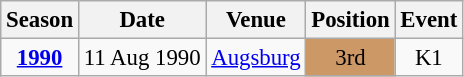<table class="wikitable" style="text-align:center; font-size:95%;">
<tr>
<th>Season</th>
<th>Date</th>
<th>Venue</th>
<th>Position</th>
<th>Event</th>
</tr>
<tr>
<td><strong><a href='#'>1990</a></strong></td>
<td align=right>11 Aug 1990</td>
<td align=left><a href='#'>Augsburg</a></td>
<td bgcolor=cc9966>3rd</td>
<td>K1</td>
</tr>
</table>
